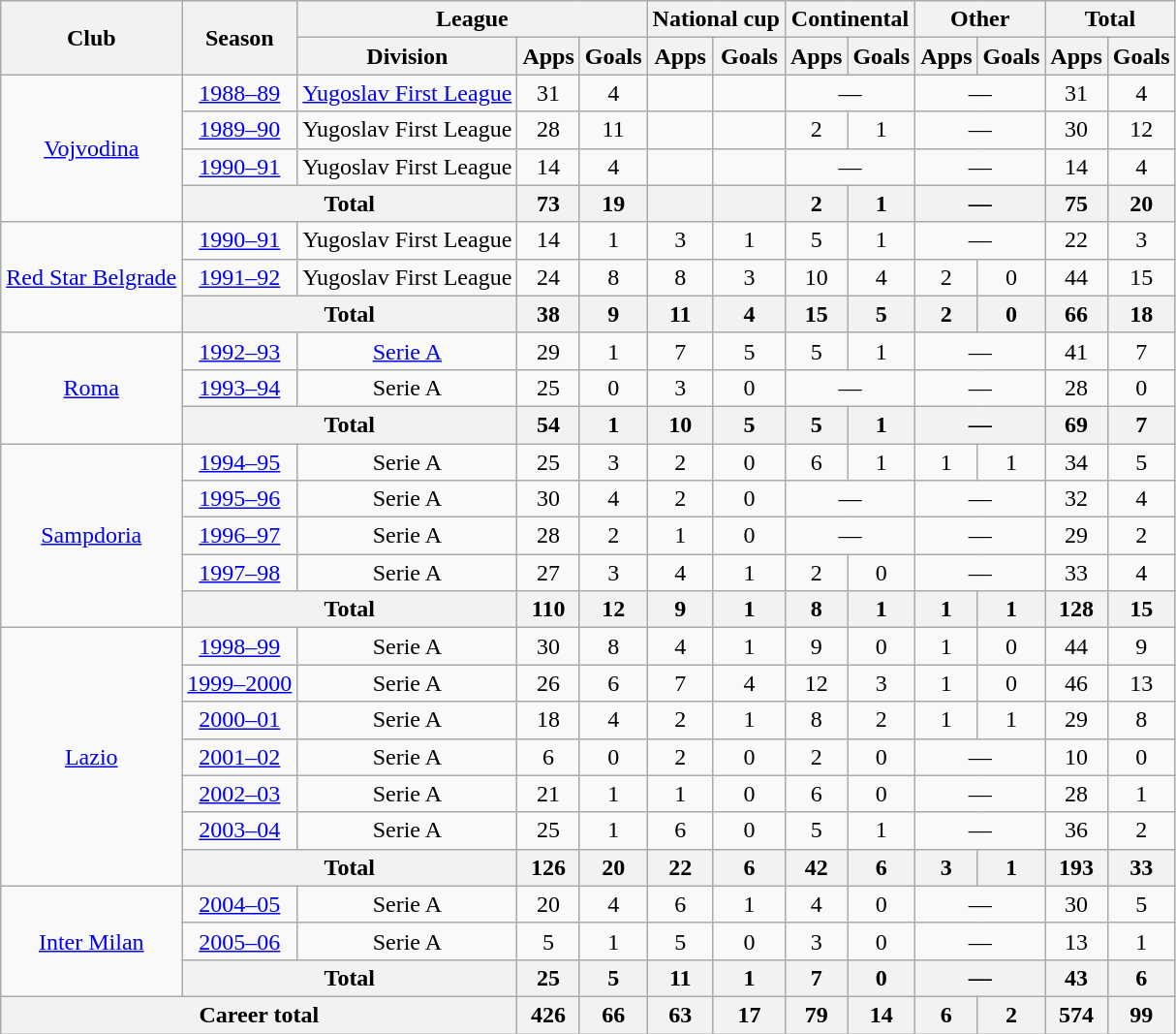<table class="wikitable" style="text-align:center">
<tr>
<th rowspan="2">Club</th>
<th rowspan="2">Season</th>
<th colspan="3">League</th>
<th colspan="2">National cup</th>
<th colspan="2">Continental</th>
<th colspan="2">Other</th>
<th colspan="2">Total</th>
</tr>
<tr>
<th>Division</th>
<th>Apps</th>
<th>Goals</th>
<th>Apps</th>
<th>Goals</th>
<th>Apps</th>
<th>Goals</th>
<th>Apps</th>
<th>Goals</th>
<th>Apps</th>
<th>Goals</th>
</tr>
<tr>
<td rowspan="4"><a href='#'>Vojvodina</a></td>
<td><a href='#'>1988–89</a></td>
<td><a href='#'>Yugoslav First League</a></td>
<td>31</td>
<td>4</td>
<td></td>
<td></td>
<td colspan="2">—</td>
<td colspan="2">—</td>
<td>31</td>
<td>4</td>
</tr>
<tr>
<td><a href='#'>1989–90</a></td>
<td>Yugoslav First League</td>
<td>28</td>
<td>11</td>
<td></td>
<td></td>
<td>2</td>
<td>1</td>
<td colspan="2">—</td>
<td>30</td>
<td>12</td>
</tr>
<tr>
<td><a href='#'>1990–91</a></td>
<td>Yugoslav First League</td>
<td>14</td>
<td>4</td>
<td></td>
<td></td>
<td colspan="2">—</td>
<td colspan="2">—</td>
<td>14</td>
<td>4</td>
</tr>
<tr>
<th colspan="2">Total</th>
<th>73</th>
<th>19</th>
<th></th>
<th></th>
<th>2</th>
<th>1</th>
<th colspan="2">—</th>
<th>75</th>
<th>20</th>
</tr>
<tr>
<td rowspan="3"><a href='#'>Red Star Belgrade</a></td>
<td><a href='#'>1990–91</a></td>
<td>Yugoslav First League</td>
<td>14</td>
<td>1</td>
<td>3</td>
<td>1</td>
<td>5</td>
<td>1</td>
<td colspan="2">—</td>
<td>22</td>
<td>3</td>
</tr>
<tr>
<td><a href='#'>1991–92</a></td>
<td>Yugoslav First League</td>
<td>24</td>
<td>8</td>
<td>8</td>
<td>3</td>
<td>10</td>
<td>4</td>
<td>2</td>
<td>0</td>
<td>44</td>
<td>15</td>
</tr>
<tr>
<th colspan="2">Total</th>
<th>38</th>
<th>9</th>
<th>11</th>
<th>4</th>
<th>15</th>
<th>5</th>
<th>2</th>
<th>0</th>
<th>66</th>
<th>18</th>
</tr>
<tr>
<td rowspan="3"><a href='#'>Roma</a></td>
<td><a href='#'>1992–93</a></td>
<td><a href='#'>Serie A</a></td>
<td>29</td>
<td>1</td>
<td>7</td>
<td>5</td>
<td>5</td>
<td>1</td>
<td colspan="2">—</td>
<td>41</td>
<td>7</td>
</tr>
<tr>
<td><a href='#'>1993–94</a></td>
<td>Serie A</td>
<td>25</td>
<td>0</td>
<td>3</td>
<td>0</td>
<td colspan="2">—</td>
<td colspan="2">—</td>
<td>28</td>
<td>0</td>
</tr>
<tr>
<th colspan="2">Total</th>
<th>54</th>
<th>1</th>
<th>10</th>
<th>5</th>
<th>5</th>
<th>1</th>
<th colspan="2">—</th>
<th>69</th>
<th>7</th>
</tr>
<tr>
<td rowspan="5"><a href='#'>Sampdoria</a></td>
<td><a href='#'>1994–95</a></td>
<td>Serie A</td>
<td>25</td>
<td>3</td>
<td>2</td>
<td>0</td>
<td>6</td>
<td>1</td>
<td>1</td>
<td>1</td>
<td>34</td>
<td>5</td>
</tr>
<tr>
<td><a href='#'>1995–96</a></td>
<td>Serie A</td>
<td>30</td>
<td>4</td>
<td>2</td>
<td>0</td>
<td colspan="2">—</td>
<td colspan="2">—</td>
<td>32</td>
<td>4</td>
</tr>
<tr>
<td><a href='#'>1996–97</a></td>
<td>Serie A</td>
<td>28</td>
<td>2</td>
<td>1</td>
<td>0</td>
<td colspan="2">—</td>
<td colspan="2">—</td>
<td>29</td>
<td>2</td>
</tr>
<tr>
<td><a href='#'>1997–98</a></td>
<td>Serie A</td>
<td>27</td>
<td>3</td>
<td>4</td>
<td>1</td>
<td>2</td>
<td>0</td>
<td colspan="2">—</td>
<td>33</td>
<td>4</td>
</tr>
<tr>
<th colspan="2">Total</th>
<th>110</th>
<th>12</th>
<th>9</th>
<th>1</th>
<th>8</th>
<th>1</th>
<th>1</th>
<th>1</th>
<th>128</th>
<th>15</th>
</tr>
<tr>
<td rowspan="7"><a href='#'>Lazio</a></td>
<td><a href='#'>1998–99</a></td>
<td>Serie A</td>
<td>30</td>
<td>8</td>
<td>4</td>
<td>1</td>
<td>9</td>
<td>0</td>
<td>1</td>
<td>0</td>
<td>44</td>
<td>9</td>
</tr>
<tr>
<td><a href='#'>1999–2000</a></td>
<td>Serie A</td>
<td>26</td>
<td>6</td>
<td>7</td>
<td>4</td>
<td>12</td>
<td>3</td>
<td>1</td>
<td>0</td>
<td>46</td>
<td>13</td>
</tr>
<tr>
<td><a href='#'>2000–01</a></td>
<td>Serie A</td>
<td>18</td>
<td>4</td>
<td>2</td>
<td>1</td>
<td>8</td>
<td>2</td>
<td>1</td>
<td>1</td>
<td>29</td>
<td>8</td>
</tr>
<tr>
<td><a href='#'>2001–02</a></td>
<td>Serie A</td>
<td>6</td>
<td>0</td>
<td>2</td>
<td>0</td>
<td>2</td>
<td>0</td>
<td colspan="2">—</td>
<td>10</td>
<td>0</td>
</tr>
<tr>
<td><a href='#'>2002–03</a></td>
<td>Serie A</td>
<td>21</td>
<td>1</td>
<td>1</td>
<td>0</td>
<td>6</td>
<td>0</td>
<td colspan="2">—</td>
<td>28</td>
<td>1</td>
</tr>
<tr>
<td><a href='#'>2003–04</a></td>
<td>Serie A</td>
<td>25</td>
<td>1</td>
<td>6</td>
<td>0</td>
<td>5</td>
<td>1</td>
<td colspan="2">—</td>
<td>36</td>
<td>2</td>
</tr>
<tr>
<th colspan="2">Total</th>
<th>126</th>
<th>20</th>
<th>22</th>
<th>6</th>
<th>42</th>
<th>6</th>
<th>3</th>
<th>1</th>
<th>193</th>
<th>33</th>
</tr>
<tr>
<td rowspan="3"><a href='#'>Inter Milan</a></td>
<td><a href='#'>2004–05</a></td>
<td>Serie A</td>
<td>20</td>
<td>4</td>
<td>6</td>
<td>1</td>
<td>4</td>
<td>0</td>
<td colspan="2">—</td>
<td>30</td>
<td>5</td>
</tr>
<tr>
<td><a href='#'>2005–06</a></td>
<td>Serie A</td>
<td>5</td>
<td>1</td>
<td>5</td>
<td>0</td>
<td>3</td>
<td>0</td>
<td colspan="2">—</td>
<td>13</td>
<td>1</td>
</tr>
<tr>
<th colspan="2">Total</th>
<th>25</th>
<th>5</th>
<th>11</th>
<th>1</th>
<th>7</th>
<th>0</th>
<th colspan="2">—</th>
<th>43</th>
<th>6</th>
</tr>
<tr>
<th colspan="3">Career total</th>
<th>426</th>
<th>66</th>
<th>63</th>
<th>17</th>
<th>79</th>
<th>14</th>
<th>6</th>
<th>2</th>
<th>574</th>
<th>99</th>
</tr>
</table>
